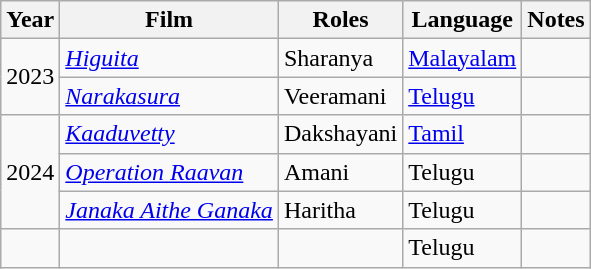<table class="wikitable">
<tr>
<th>Year</th>
<th>Film</th>
<th>Roles</th>
<th>Language</th>
<th>Notes</th>
</tr>
<tr>
<td rowspan="2">2023</td>
<td><em><a href='#'>Higuita</a></em></td>
<td>Sharanya</td>
<td><a href='#'>Malayalam</a></td>
<td></td>
</tr>
<tr>
<td><em><a href='#'>Narakasura</a></em></td>
<td>Veeramani</td>
<td><a href='#'>Telugu</a></td>
<td></td>
</tr>
<tr>
<td rowspan="3">2024</td>
<td><em><a href='#'>Kaaduvetty</a></em></td>
<td>Dakshayani</td>
<td><a href='#'>Tamil</a></td>
<td></td>
</tr>
<tr>
<td><em><a href='#'>Operation Raavan</a></em></td>
<td>Amani</td>
<td>Telugu</td>
<td></td>
</tr>
<tr>
<td><em><a href='#'>Janaka Aithe Ganaka</a></em></td>
<td>Haritha</td>
<td>Telugu</td>
<td></td>
</tr>
<tr>
<td></td>
<td></td>
<td></td>
<td>Telugu</td>
<td></td>
</tr>
</table>
